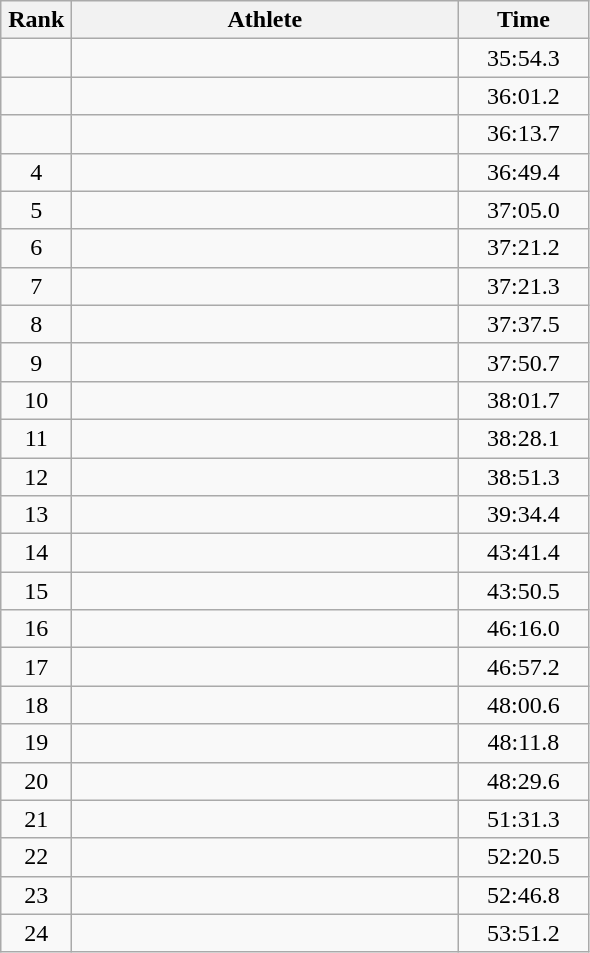<table class=wikitable style="text-align:center">
<tr>
<th width=40>Rank</th>
<th width=250>Athlete</th>
<th width=80>Time</th>
</tr>
<tr>
<td></td>
<td align=left></td>
<td>35:54.3</td>
</tr>
<tr>
<td></td>
<td align=left></td>
<td>36:01.2</td>
</tr>
<tr>
<td></td>
<td align=left></td>
<td>36:13.7</td>
</tr>
<tr>
<td>4</td>
<td align=left></td>
<td>36:49.4</td>
</tr>
<tr>
<td>5</td>
<td align=left></td>
<td>37:05.0</td>
</tr>
<tr>
<td>6</td>
<td align=left></td>
<td>37:21.2</td>
</tr>
<tr>
<td>7</td>
<td align=left></td>
<td>37:21.3</td>
</tr>
<tr>
<td>8</td>
<td align=left></td>
<td>37:37.5</td>
</tr>
<tr>
<td>9</td>
<td align=left></td>
<td>37:50.7</td>
</tr>
<tr>
<td>10</td>
<td align=left></td>
<td>38:01.7</td>
</tr>
<tr>
<td>11</td>
<td align=left></td>
<td>38:28.1</td>
</tr>
<tr>
<td>12</td>
<td align=left></td>
<td>38:51.3</td>
</tr>
<tr>
<td>13</td>
<td align=left></td>
<td>39:34.4</td>
</tr>
<tr>
<td>14</td>
<td align=left></td>
<td>43:41.4</td>
</tr>
<tr>
<td>15</td>
<td align=left></td>
<td>43:50.5</td>
</tr>
<tr>
<td>16</td>
<td align=left></td>
<td>46:16.0</td>
</tr>
<tr>
<td>17</td>
<td align=left></td>
<td>46:57.2</td>
</tr>
<tr>
<td>18</td>
<td align=left></td>
<td>48:00.6</td>
</tr>
<tr>
<td>19</td>
<td align=left></td>
<td>48:11.8</td>
</tr>
<tr>
<td>20</td>
<td align=left></td>
<td>48:29.6</td>
</tr>
<tr>
<td>21</td>
<td align=left></td>
<td>51:31.3</td>
</tr>
<tr>
<td>22</td>
<td align=left></td>
<td>52:20.5</td>
</tr>
<tr>
<td>23</td>
<td align=left></td>
<td>52:46.8</td>
</tr>
<tr>
<td>24</td>
<td align=left></td>
<td>53:51.2</td>
</tr>
</table>
